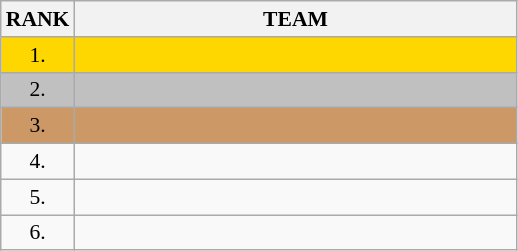<table class="wikitable" style="border-collapse: collapse; font-size: 90%;">
<tr>
<th>RANK</th>
<th align="center" style="width: 20em">TEAM</th>
</tr>
<tr bgcolor=gold>
<td align="center">1.</td>
<td> </td>
</tr>
<tr bgcolor=silver>
<td align="center">2.</td>
<td></td>
</tr>
<tr bgcolor=#cc9966>
<td align="center">3.</td>
<td></td>
</tr>
<tr>
<td align="center">4.</td>
<td></td>
</tr>
<tr>
<td align="center">5.</td>
<td></td>
</tr>
<tr>
<td align="center">6.</td>
<td></td>
</tr>
</table>
